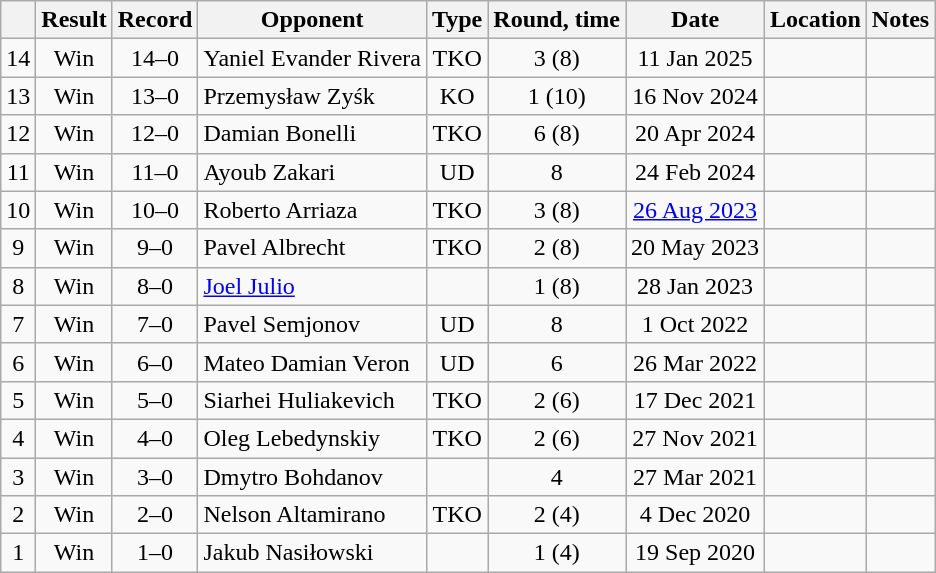<table class="wikitable" style="text-align:center">
<tr>
<th></th>
<th>Result</th>
<th>Record</th>
<th>Opponent</th>
<th>Type</th>
<th>Round, time</th>
<th>Date</th>
<th>Location</th>
<th>Notes</th>
</tr>
<tr>
<td>14</td>
<td>Win</td>
<td>14–0</td>
<td style="text-align:left;">Yaniel Evander Rivera</td>
<td>TKO</td>
<td>3 (8) </td>
<td>11 Jan 2025</td>
<td style="text-align:left;"></td>
<td></td>
</tr>
<tr>
<td>13</td>
<td>Win</td>
<td>13–0</td>
<td style="text-align:left;">Przemysław Zyśk</td>
<td>KO</td>
<td>1 (10) </td>
<td>16 Nov 2024</td>
<td style="text-align:left;"></td>
<td style="text-align:left;"></td>
</tr>
<tr>
<td>12</td>
<td>Win</td>
<td>12–0</td>
<td style="text-align:left;">Damian Bonelli</td>
<td>TKO</td>
<td>6 (8) </td>
<td>20 Apr 2024</td>
<td style="text-align:left;"></td>
<td></td>
</tr>
<tr>
<td>11</td>
<td>Win</td>
<td>11–0</td>
<td style="text-align:left;">Ayoub Zakari</td>
<td>UD</td>
<td>8</td>
<td>24 Feb 2024</td>
<td style="text-align:left;"></td>
<td></td>
</tr>
<tr>
<td>10</td>
<td>Win</td>
<td>10–0</td>
<td style="text-align:left;">Roberto Arriaza</td>
<td>TKO</td>
<td>3 (8) </td>
<td><a href='#'>26 Aug 2023</a></td>
<td style="text-align:left;"></td>
<td></td>
</tr>
<tr>
<td>9</td>
<td>Win</td>
<td>9–0</td>
<td style="text-align:left;">Pavel Albrecht</td>
<td>TKO</td>
<td>2 (8) </td>
<td>20 May 2023</td>
<td style="text-align:left;"></td>
<td></td>
</tr>
<tr>
<td>8</td>
<td>Win</td>
<td>8–0</td>
<td style="text-align:left;"><a href='#'>Joel Julio</a></td>
<td></td>
<td>1 (8) </td>
<td>28 Jan 2023</td>
<td style="text-align:left;"></td>
<td></td>
</tr>
<tr>
<td>7</td>
<td>Win</td>
<td>7–0</td>
<td style="text-align:left;">Pavel Semjonov</td>
<td>UD</td>
<td>8</td>
<td>1 Oct 2022</td>
<td style="text-align:left;"></td>
<td></td>
</tr>
<tr>
<td>6</td>
<td>Win</td>
<td>6–0</td>
<td style="text-align:left;">Mateo Damian Veron</td>
<td>UD</td>
<td>6</td>
<td>26 Mar 2022</td>
<td style="text-align:left;"></td>
<td></td>
</tr>
<tr>
<td>5</td>
<td>Win</td>
<td>5–0</td>
<td style="text-align:left;">Siarhei Huliakevich</td>
<td>TKO</td>
<td>2 (6) </td>
<td>17 Dec 2021</td>
<td style="text-align:left;"></td>
<td></td>
</tr>
<tr>
<td>4</td>
<td>Win</td>
<td>4–0</td>
<td style="text-align:left;">Oleg Lebedynskiy</td>
<td>TKO</td>
<td>2 (6) </td>
<td>27 Nov 2021</td>
<td style="text-align:left;"></td>
<td></td>
</tr>
<tr>
<td>3</td>
<td>Win</td>
<td>3–0</td>
<td style="text-align:left;">Dmytro Bohdanov</td>
<td></td>
<td>4</td>
<td>27 Mar 2021</td>
<td style="text-align:left;"></td>
<td></td>
</tr>
<tr>
<td>2</td>
<td>Win</td>
<td>2–0</td>
<td style="text-align:left;">Nelson Altamirano</td>
<td>TKO</td>
<td>2 (4) </td>
<td>4 Dec 2020</td>
<td style="text-align:left;"></td>
<td></td>
</tr>
<tr>
<td>1</td>
<td>Win</td>
<td>1–0</td>
<td style="text-align:left;">Jakub Nasiłowski</td>
<td></td>
<td>1 (4) </td>
<td>19 Sep 2020</td>
<td style="text-align:left;"></td>
<td></td>
</tr>
</table>
